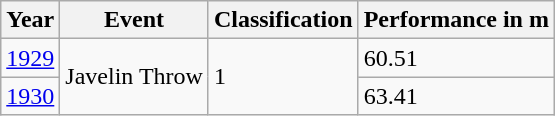<table class="wikitable">
<tr>
<th>Year</th>
<th>Event</th>
<th>Classification</th>
<th>Performance in m</th>
</tr>
<tr>
<td><a href='#'>1929</a></td>
<td rowspan="2">Javelin Throw</td>
<td rowspan="2">1</td>
<td>60.51</td>
</tr>
<tr>
<td><a href='#'>1930</a></td>
<td>63.41</td>
</tr>
</table>
